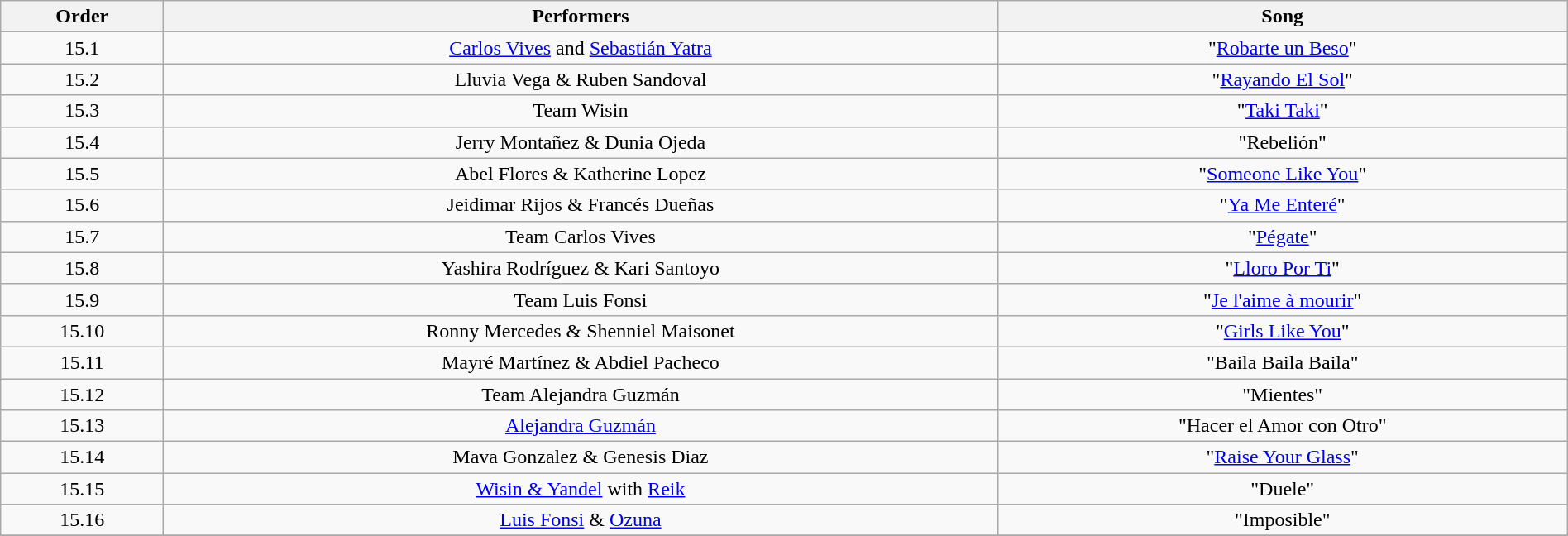<table class="wikitable" style="text-align:center; width:100%;">
<tr>
<th>Order</th>
<th>Performers</th>
<th>Song</th>
</tr>
<tr>
<td>15.1</td>
<td><a href='#'>Carlos Vives</a> and <a href='#'>Sebastián Yatra</a></td>
<td>"<a href='#'>Robarte un Beso</a>"</td>
</tr>
<tr>
<td>15.2</td>
<td>Lluvia Vega & Ruben Sandoval</td>
<td>"<a href='#'>Rayando El Sol</a>"</td>
</tr>
<tr>
<td>15.3</td>
<td>Team Wisin</td>
<td>"<a href='#'>Taki Taki</a>"</td>
</tr>
<tr>
<td>15.4</td>
<td>Jerry Montañez & Dunia Ojeda</td>
<td>"Rebelión"</td>
</tr>
<tr>
<td>15.5</td>
<td>Abel Flores & Katherine Lopez</td>
<td>"<a href='#'>Someone Like You</a>"</td>
</tr>
<tr>
<td>15.6</td>
<td>Jeidimar Rijos & Francés Dueñas</td>
<td>"<a href='#'>Ya Me Enteré</a>"</td>
</tr>
<tr>
<td>15.7</td>
<td>Team Carlos Vives</td>
<td>"<a href='#'>Pégate</a>"</td>
</tr>
<tr>
<td>15.8</td>
<td>Yashira Rodríguez & Kari Santoyo</td>
<td>"<a href='#'>Lloro Por Ti</a>"</td>
</tr>
<tr>
<td>15.9</td>
<td>Team Luis Fonsi</td>
<td>"<a href='#'>Je l'aime à mourir</a>"</td>
</tr>
<tr>
<td>15.10</td>
<td>Ronny Mercedes & Shenniel Maisonet</td>
<td>"<a href='#'>Girls Like You</a>"</td>
</tr>
<tr>
<td>15.11</td>
<td>Mayré Martínez & Abdiel Pacheco</td>
<td>"Baila Baila Baila"</td>
</tr>
<tr>
<td>15.12</td>
<td>Team Alejandra Guzmán</td>
<td>"Mientes"</td>
</tr>
<tr>
<td>15.13</td>
<td><a href='#'>Alejandra Guzmán</a></td>
<td>"Hacer el Amor con Otro"</td>
</tr>
<tr>
<td>15.14</td>
<td>Mava Gonzalez & Genesis Diaz</td>
<td>"<a href='#'>Raise Your Glass</a>"</td>
</tr>
<tr>
<td>15.15</td>
<td><a href='#'>Wisin & Yandel</a> with <a href='#'>Reik</a></td>
<td>"Duele"</td>
</tr>
<tr>
<td>15.16</td>
<td><a href='#'>Luis Fonsi</a> & <a href='#'>Ozuna</a></td>
<td>"Imposible"</td>
</tr>
<tr>
</tr>
</table>
